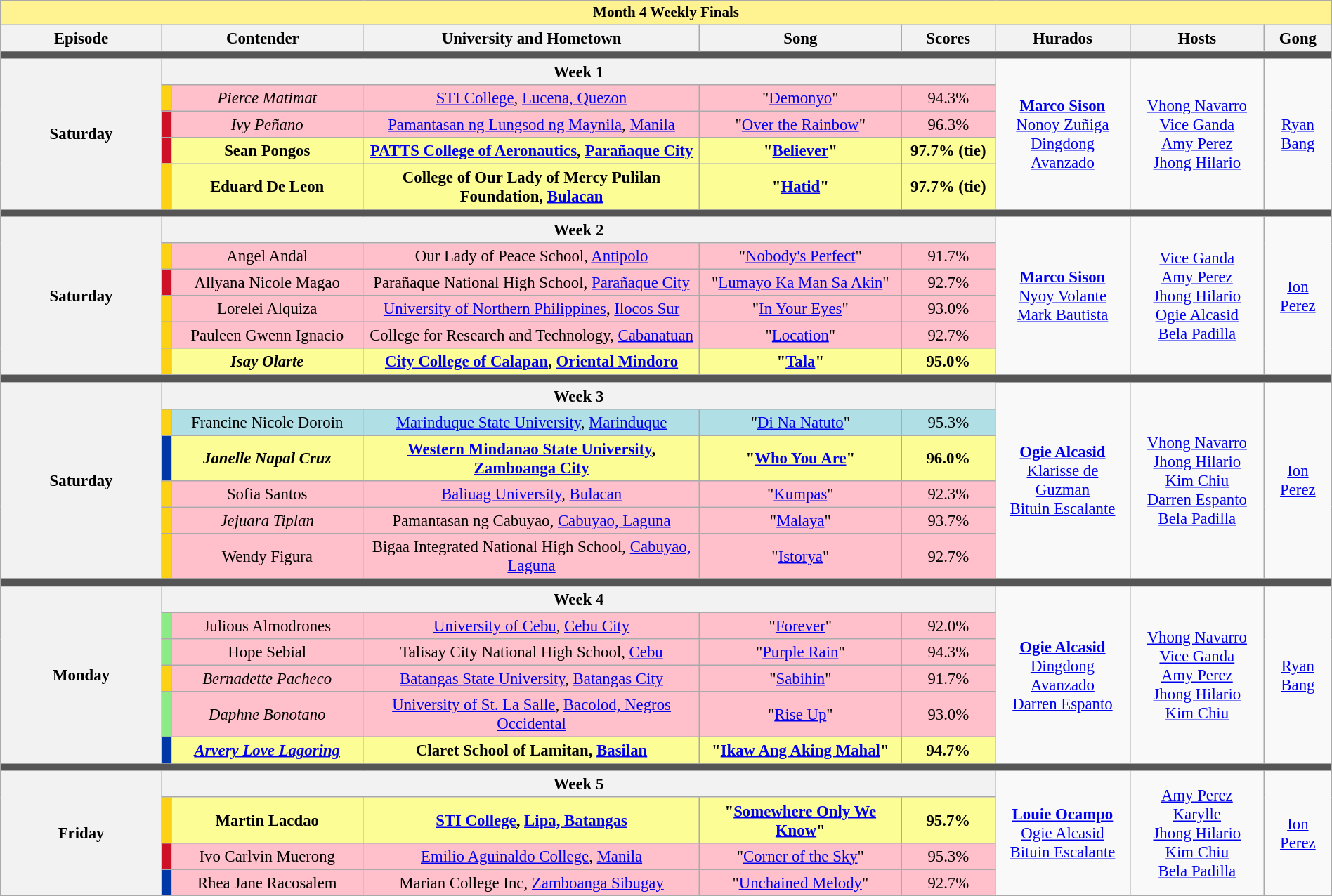<table class="wikitable mw-collapsible mw-collapsed" style="width:100%; text-align:center; font-size:95%;">
<tr>
<th colspan="9" style="background-color:#fff291;font-size:14px">Month 4 Weekly Finals</th>
</tr>
<tr>
<th width="12%">Episode</th>
<th colspan="2" width="15%">Contender</th>
<th width="25%">University and Hometown</th>
<th width="15%">Song</th>
<th width="7%">Scores</th>
<th width="10%">Hurados</th>
<th width="10%">Hosts</th>
<th width="05%">Gong</th>
</tr>
<tr>
<td colspan="9" style="background:#555;"></td>
</tr>
<tr>
<th rowspan="5">Saturday<br></th>
<th colspan="5">Week 1</th>
<td rowspan="5"><strong><a href='#'>Marco Sison</a></strong><br><a href='#'>Nonoy Zuñiga</a><br><a href='#'>Dingdong Avanzado</a></td>
<td rowspan="5"><a href='#'>Vhong Navarro</a><br><a href='#'>Vice Ganda</a><br><a href='#'>Amy Perez</a><br><a href='#'>Jhong Hilario</a></td>
<td rowspan="5"><a href='#'>Ryan Bang</a></td>
</tr>
<tr style="background:pink">
<th style="background:#FCD116"></th>
<td><em>Pierce Matimat</em></td>
<td><a href='#'>STI College</a>, <a href='#'>Lucena, Quezon</a></td>
<td>"<a href='#'>Demonyo</a>"</td>
<td>94.3%</td>
</tr>
<tr style="background:pink">
<th style="background:#CE1126"></th>
<td><em>Ivy Peñano</em></td>
<td><a href='#'>Pamantasan ng Lungsod ng Maynila</a>, <a href='#'>Manila</a></td>
<td>"<a href='#'>Over the Rainbow</a>"</td>
<td>96.3%</td>
</tr>
<tr style="background:#FDFD96">
<th style="background:#CE1126"></th>
<td><strong>Sean Pongos</strong></td>
<td><strong><a href='#'>PATTS College of Aeronautics</a>, <a href='#'>Parañaque City</a></strong></td>
<td><strong>"<a href='#'>Believer</a>"</strong></td>
<td><strong>97.7% (tie)</strong></td>
</tr>
<tr style="background:#FDFD96">
<th style="background:#FCD116"></th>
<td><strong>Eduard De Leon</strong></td>
<td><strong>College of Our Lady of Mercy Pulilan Foundation, <a href='#'>Bulacan</a></strong></td>
<td><strong>"<a href='#'>Hatid</a>"</strong></td>
<td><strong>97.7% (tie)</strong></td>
</tr>
<tr>
<td colspan="9" style="background:#555;"></td>
</tr>
<tr>
<th rowspan="6">Saturday<br></th>
<th colspan="5">Week 2</th>
<td rowspan="6"><strong><a href='#'>Marco Sison</a></strong><br><a href='#'>Nyoy Volante</a><br><a href='#'>Mark Bautista</a></td>
<td rowspan="6"><a href='#'>Vice Ganda</a><br><a href='#'>Amy Perez</a><br><a href='#'>Jhong Hilario</a><br><a href='#'>Ogie Alcasid</a><br><a href='#'>Bela Padilla</a></td>
<td rowspan="6"><a href='#'>Ion Perez</a></td>
</tr>
<tr style="background:pink">
<th style="background:#FCD116"></th>
<td>Angel Andal</td>
<td>Our Lady of Peace School, <a href='#'>Antipolo</a></td>
<td>"<a href='#'>Nobody's Perfect</a>"</td>
<td>91.7%</td>
</tr>
<tr style="background:pink">
<th style="background:#CE1126"></th>
<td>Allyana Nicole Magao</td>
<td>Parañaque National High School, <a href='#'>Parañaque City</a></td>
<td>"<a href='#'>Lumayo Ka Man Sa Akin</a>"</td>
<td>92.7%</td>
</tr>
<tr style="background:pink">
<th style="background:#FCD116"></th>
<td>Lorelei Alquiza</td>
<td><a href='#'>University of Northern Philippines</a>, <a href='#'>Ilocos Sur</a></td>
<td>"<a href='#'>In Your Eyes</a>"</td>
<td>93.0%</td>
</tr>
<tr style="background:pink">
<th style="background:#FCD116"></th>
<td>Pauleen Gwenn Ignacio</td>
<td>College for Research and Technology, <a href='#'>Cabanatuan</a></td>
<td>"<a href='#'>Location</a>"</td>
<td>92.7%</td>
</tr>
<tr style="background:#FDFD96">
<th style="background:#FCD116"></th>
<td><strong><em>Isay Olarte</em></strong></td>
<td><strong><a href='#'>City College of Calapan</a>, <a href='#'>Oriental Mindoro</a></strong></td>
<td><strong>"<a href='#'>Tala</a>"</strong></td>
<td><strong>95.0%</strong></td>
</tr>
<tr>
<td colspan="9" style="background:#555;"></td>
</tr>
<tr>
<th rowspan="6">Saturday<br></th>
<th colspan="5">Week 3</th>
<td rowspan="6"><strong><a href='#'>Ogie Alcasid</a></strong><br><a href='#'>Klarisse de Guzman</a><br><a href='#'>Bituin Escalante</a></td>
<td rowspan="6"><a href='#'>Vhong Navarro</a><br><a href='#'>Jhong Hilario</a><br><a href='#'>Kim Chiu</a><br><a href='#'>Darren Espanto</a><br><a href='#'>Bela Padilla</a></td>
<td rowspan="6"><a href='#'>Ion Perez</a></td>
</tr>
<tr style="background:#B0E0E6">
<th style="background:#FCD116"></th>
<td>Francine Nicole Doroin</td>
<td><a href='#'>Marinduque State University</a>, <a href='#'>Marinduque</a></td>
<td>"<a href='#'>Di Na Natuto</a>"</td>
<td>95.3%</td>
</tr>
<tr style="background:#FDFD96">
<th style="background:#0038A8"></th>
<td><strong><em>Janelle Napal Cruz</em></strong></td>
<td><strong><a href='#'>Western Mindanao State University</a>, <a href='#'>Zamboanga City</a></strong></td>
<td><strong>"<a href='#'>Who You Are</a>"</strong></td>
<td><strong>96.0%</strong></td>
</tr>
<tr style="background:pink">
<th style="background:#FCD116"></th>
<td>Sofia Santos</td>
<td><a href='#'>Baliuag University</a>, <a href='#'>Bulacan</a></td>
<td>"<a href='#'>Kumpas</a>"</td>
<td>92.3%</td>
</tr>
<tr style="background:pink">
<th style="background:#FCD116"></th>
<td><em>Jejuara Tiplan</em></td>
<td>Pamantasan ng Cabuyao, <a href='#'>Cabuyao, Laguna</a></td>
<td>"<a href='#'>Malaya</a>"</td>
<td>93.7%</td>
</tr>
<tr style="background:pink">
<th style="background:#FCD116"></th>
<td>Wendy Figura</td>
<td>Bigaa Integrated National High School, <a href='#'>Cabuyao, Laguna</a></td>
<td>"<a href='#'>Istorya</a>"</td>
<td>92.7%</td>
</tr>
<tr>
<td colspan="9" style="background:#555;"></td>
</tr>
<tr>
<th rowspan="6">Monday<br></th>
<th colspan="5">Week 4</th>
<td rowspan="6"><strong><a href='#'>Ogie Alcasid</a></strong><br><a href='#'>Dingdong Avanzado</a><br><a href='#'>Darren Espanto</a></td>
<td rowspan="6"><a href='#'>Vhong Navarro</a><br><a href='#'>Vice Ganda</a><br><a href='#'>Amy Perez</a><br><a href='#'>Jhong Hilario</a><br><a href='#'>Kim Chiu</a></td>
<td rowspan="6"><a href='#'>Ryan Bang</a></td>
</tr>
<tr style="background:pink">
<th style="background:#8deb87"></th>
<td>Julious Almodrones</td>
<td><a href='#'>University of Cebu</a>, <a href='#'>Cebu City</a></td>
<td>"<a href='#'>Forever</a>"</td>
<td>92.0%</td>
</tr>
<tr style="background:pink">
<th style="background:#8deb87"></th>
<td>Hope Sebial</td>
<td>Talisay City National High School, <a href='#'>Cebu</a></td>
<td>"<a href='#'>Purple Rain</a>"</td>
<td>94.3%</td>
</tr>
<tr style="background:pink">
<th style="background:#FCD116"></th>
<td><em>Bernadette Pacheco</em></td>
<td><a href='#'>Batangas State University</a>, <a href='#'>Batangas City</a></td>
<td>"<a href='#'>Sabihin</a>"</td>
<td>91.7%</td>
</tr>
<tr style="background:pink">
<th style="background:#8deb87"></th>
<td><em>Daphne Bonotano</em></td>
<td><a href='#'>University of St. La Salle</a>, <a href='#'>Bacolod, Negros Occidental</a></td>
<td>"<a href='#'>Rise Up</a>"</td>
<td>93.0%</td>
</tr>
<tr style="background:#FDFD96">
<th style="background:#0038A8"></th>
<td><strong><em><a href='#'>Arvery Love Lagoring</a></em></strong></td>
<td><strong>Claret School of Lamitan, <a href='#'>Basilan</a></strong></td>
<td><strong>"<a href='#'>Ikaw Ang Aking Mahal</a>"</strong></td>
<td><strong>94.7%</strong></td>
</tr>
<tr>
<td colspan="9" style="background:#555;"></td>
</tr>
<tr>
<th rowspan="6">Friday<br></th>
<th colspan="5">Week 5</th>
<td rowspan="6"><strong><a href='#'>Louie Ocampo</a></strong><br><a href='#'>Ogie Alcasid</a><br><a href='#'>Bituin Escalante</a></td>
<td rowspan="6"><a href='#'>Amy Perez</a><br><a href='#'>Karylle</a><br><a href='#'>Jhong Hilario</a><br><a href='#'>Kim Chiu</a><br><a href='#'>Bela Padilla</a></td>
<td rowspan="6"><a href='#'>Ion Perez</a></td>
</tr>
<tr style="background:#FDFD96">
<th style="background:#FCD116"></th>
<td><strong>Martin Lacdao</strong></td>
<td><strong><a href='#'>STI College</a>, <a href='#'>Lipa, Batangas</a></strong></td>
<td><strong>"<a href='#'>Somewhere Only We Know</a>"</strong></td>
<td><strong>95.7%</strong></td>
</tr>
<tr style="background:pink">
<th style="background:#CE1126"></th>
<td>Ivo Carlvin Muerong</td>
<td><a href='#'>Emilio Aguinaldo College</a>, <a href='#'>Manila</a></td>
<td>"<a href='#'>Corner of the Sky</a>"</td>
<td>95.3%</td>
</tr>
<tr style="background:pink">
<th style="background:#0038A8"></th>
<td>Rhea Jane Racosalem</td>
<td>Marian College Inc, <a href='#'>Zamboanga Sibugay</a></td>
<td>"<a href='#'>Unchained Melody</a>"</td>
<td>92.7%</td>
</tr>
<tr>
</tr>
</table>
